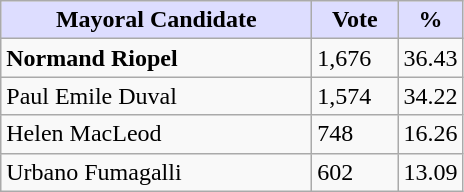<table class="wikitable">
<tr>
<th style="background:#ddf; width:200px;">Mayoral Candidate</th>
<th style="background:#ddf; width:50px;">Vote</th>
<th style="background:#ddf; width:30px;">%</th>
</tr>
<tr>
<td><strong>Normand Riopel</strong></td>
<td>1,676</td>
<td>36.43</td>
</tr>
<tr>
<td>Paul Emile Duval</td>
<td>1,574</td>
<td>34.22</td>
</tr>
<tr>
<td>Helen MacLeod</td>
<td>748</td>
<td>16.26</td>
</tr>
<tr>
<td>Urbano Fumagalli</td>
<td>602</td>
<td>13.09</td>
</tr>
</table>
